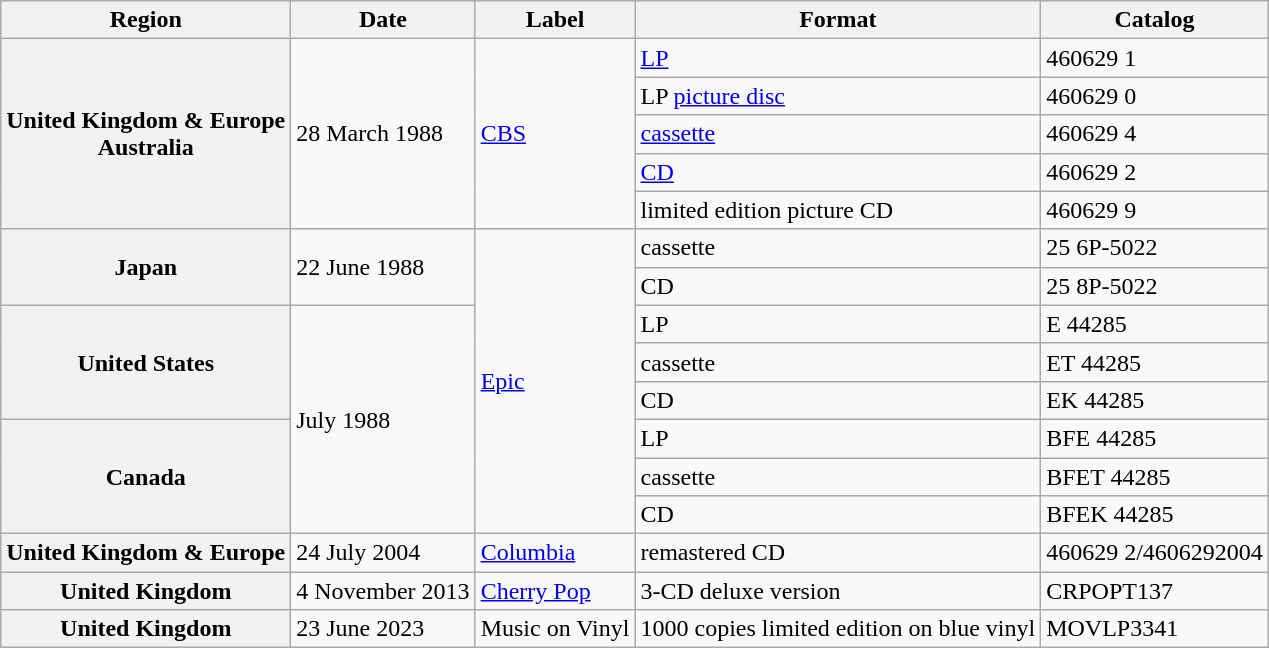<table class="wikitable plainrowheaders">
<tr>
<th>Region</th>
<th>Date</th>
<th>Label</th>
<th>Format</th>
<th>Catalog</th>
</tr>
<tr>
<th scope="row" rowspan="5">United Kingdom & Europe<br>Australia</th>
<td rowspan="5">28 March 1988</td>
<td rowspan="5"><a href='#'>CBS</a></td>
<td><a href='#'>LP</a></td>
<td>460629 1</td>
</tr>
<tr>
<td>LP <a href='#'>picture disc</a></td>
<td>460629 0</td>
</tr>
<tr>
<td><a href='#'>cassette</a></td>
<td>460629 4</td>
</tr>
<tr>
<td><a href='#'>CD</a></td>
<td>460629 2</td>
</tr>
<tr>
<td>limited edition picture CD</td>
<td>460629 9</td>
</tr>
<tr>
<th scope="row" rowspan="2">Japan</th>
<td rowspan="2">22 June 1988</td>
<td rowspan="8"><a href='#'>Epic</a></td>
<td>cassette</td>
<td>25 6P-5022</td>
</tr>
<tr>
<td>CD</td>
<td>25 8P-5022</td>
</tr>
<tr>
<th scope="row" rowspan="3">United States</th>
<td rowspan="6">July 1988</td>
<td>LP</td>
<td>E 44285</td>
</tr>
<tr>
<td>cassette</td>
<td>ET 44285</td>
</tr>
<tr>
<td>CD</td>
<td>EK 44285</td>
</tr>
<tr>
<th scope="row" rowspan="3">Canada</th>
<td>LP</td>
<td>BFE 44285</td>
</tr>
<tr>
<td>cassette</td>
<td>BFET 44285</td>
</tr>
<tr>
<td>CD</td>
<td>BFEK 44285</td>
</tr>
<tr>
<th scope="row">United Kingdom & Europe</th>
<td>24 July 2004</td>
<td><a href='#'>Columbia</a></td>
<td>remastered CD</td>
<td>460629 2/4606292004</td>
</tr>
<tr>
<th scope="row">United Kingdom</th>
<td>4 November 2013</td>
<td><a href='#'>Cherry Pop</a></td>
<td>3-CD deluxe version</td>
<td>CRPOPT137</td>
</tr>
<tr>
<th scope="row">United Kingdom</th>
<td>23 June 2023</td>
<td>Music on Vinyl</td>
<td>1000 copies limited edition on blue vinyl</td>
<td>MOVLP3341</td>
</tr>
</table>
